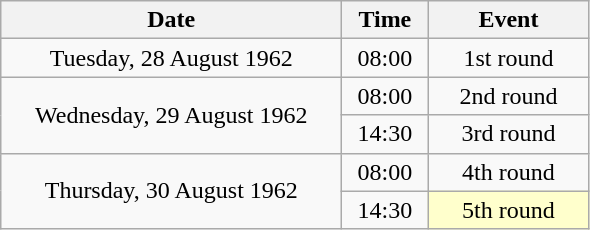<table class = "wikitable" style="text-align:center;">
<tr>
<th width=220>Date</th>
<th width=50>Time</th>
<th width=100>Event</th>
</tr>
<tr>
<td>Tuesday, 28 August 1962</td>
<td>08:00</td>
<td>1st round</td>
</tr>
<tr>
<td rowspan=2>Wednesday, 29 August 1962</td>
<td>08:00</td>
<td>2nd round</td>
</tr>
<tr>
<td>14:30</td>
<td>3rd round</td>
</tr>
<tr>
<td rowspan=2>Thursday, 30 August 1962</td>
<td>08:00</td>
<td>4th round</td>
</tr>
<tr>
<td>14:30</td>
<td bgcolor=ffffcc>5th round</td>
</tr>
</table>
